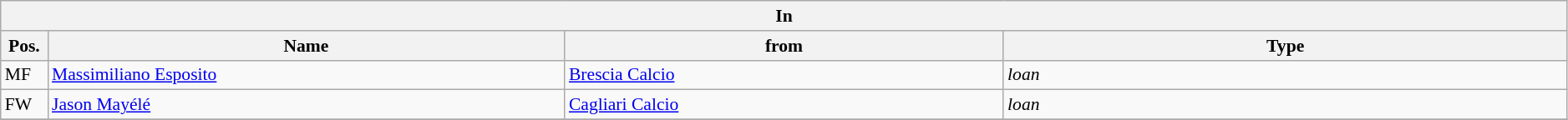<table class="wikitable" style="font-size:90%;width:99%;">
<tr>
<th colspan="4">In</th>
</tr>
<tr>
<th width=3%>Pos.</th>
<th width=33%>Name</th>
<th width=28%>from</th>
<th width=36%>Type</th>
</tr>
<tr>
<td>MF</td>
<td><a href='#'>Massimiliano Esposito</a></td>
<td><a href='#'>Brescia Calcio</a></td>
<td><em>loan</em></td>
</tr>
<tr>
<td>FW</td>
<td><a href='#'>Jason Mayélé</a></td>
<td><a href='#'>Cagliari Calcio</a></td>
<td><em>loan</em></td>
</tr>
<tr>
</tr>
</table>
